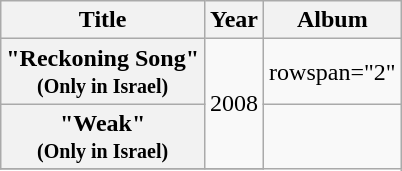<table class="wikitable plainrowheaders" style="text-align:center;">
<tr>
<th scope="col">Title</th>
<th scope="col">Year</th>
<th scope="col">Album</th>
</tr>
<tr>
<th scope="row">"Reckoning Song"<br><small>(Only in Israel)</small></th>
<td rowspan="2">2008</td>
<td>rowspan="2" </td>
</tr>
<tr>
<th scope="row">"Weak"<br><small>(Only in Israel)</small></th>
</tr>
<tr>
</tr>
</table>
